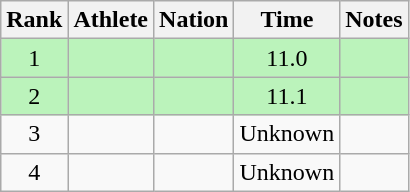<table class="wikitable sortable">
<tr>
<th>Rank</th>
<th>Athlete</th>
<th>Nation</th>
<th>Time</th>
<th>Notes</th>
</tr>
<tr style="background:#bbf3bb;">
<td align=center>1</td>
<td></td>
<td></td>
<td align=center>11.0</td>
<td align=center></td>
</tr>
<tr style="background:#bbf3bb;">
<td align=center>2</td>
<td></td>
<td></td>
<td align=center>11.1</td>
<td align=center></td>
</tr>
<tr>
<td align=center>3</td>
<td></td>
<td></td>
<td align=center>Unknown</td>
<td></td>
</tr>
<tr>
<td align=center>4</td>
<td></td>
<td></td>
<td align=center>Unknown</td>
<td></td>
</tr>
</table>
